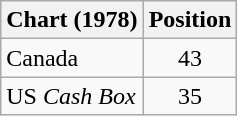<table class="wikitable sortable">
<tr>
<th align="left">Chart (1978)</th>
<th style="text-align:center;">Position</th>
</tr>
<tr>
<td>Canada </td>
<td style="text-align:center;">43</td>
</tr>
<tr>
<td>US <em>Cash Box</em> </td>
<td style="text-align:center;">35</td>
</tr>
</table>
